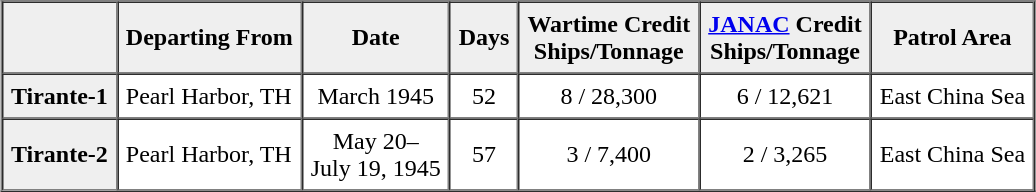<table border="1" cellpadding="5" cellspacing="0" align="center">
<tr>
<th scope="col" style="background:#efefef;"> </th>
<th scope="col" style="background:#efefef;">Departing From</th>
<th scope="col" style="background:#efefef;">Date</th>
<th scope="col" style="background:#efefef;">Days</th>
<th scope="col" style="background:#efefef;">Wartime Credit<br>Ships/Tonnage</th>
<th scope="col" style="background:#efefef;"><a href='#'>JANAC</a> Credit<br>Ships/Tonnage</th>
<th scope="col" style="background:#efefef;">Patrol Area</th>
</tr>
<tr>
<th scope="row" style="background:#efefef;">Tirante-1</th>
<td align=left>Pearl Harbor, TH</td>
<td align=center>March 1945</td>
<td align=center>52</td>
<td align=center>8 / 28,300</td>
<td align=center>6 / 12,621</td>
<td align=left>East China Sea</td>
</tr>
<tr>
<th scope="row" style="background:#efefef;">Tirante-2</th>
<td align=left>Pearl Harbor, TH</td>
<td align=center>May 20–<br>July 19, 1945</td>
<td align=center>57</td>
<td align=center>3 / 7,400</td>
<td align=center>2 / 3,265</td>
<td align=left>East China Sea</td>
</tr>
</table>
